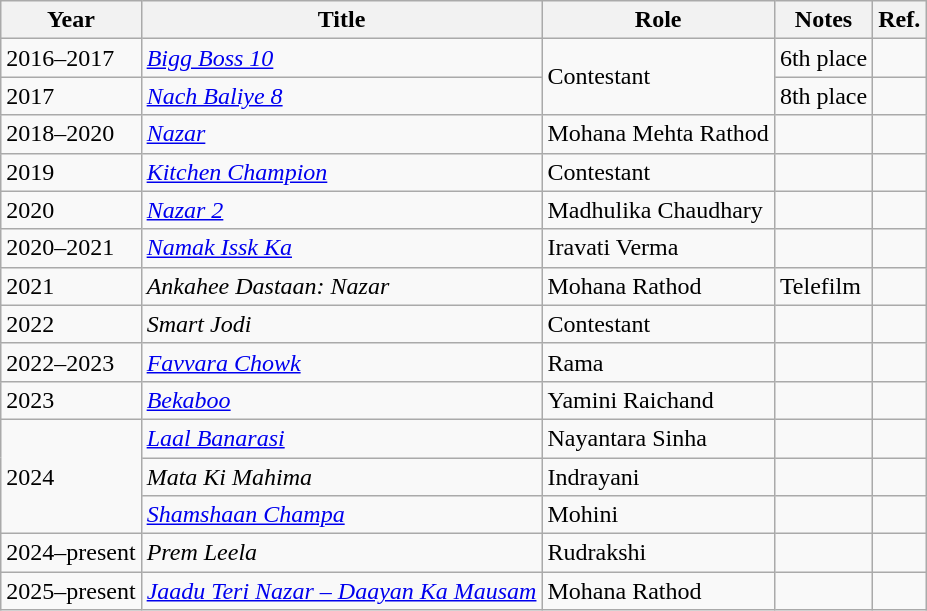<table class="wikitable sortable">
<tr>
<th>Year</th>
<th>Title</th>
<th>Role</th>
<th class="unsortable">Notes</th>
<th class="unsortable">Ref.</th>
</tr>
<tr>
<td>2016–2017</td>
<td><em><a href='#'>Bigg Boss 10</a></em></td>
<td rowspan="2">Contestant</td>
<td>6th place</td>
<td></td>
</tr>
<tr>
<td>2017</td>
<td><em><a href='#'>Nach Baliye 8</a></em></td>
<td>8th place</td>
<td></td>
</tr>
<tr>
<td>2018–2020</td>
<td><em><a href='#'>Nazar</a></em></td>
<td>Mohana Mehta Rathod</td>
<td></td>
<td></td>
</tr>
<tr>
<td>2019</td>
<td><em><a href='#'>Kitchen Champion</a></em></td>
<td>Contestant</td>
<td></td>
<td></td>
</tr>
<tr>
<td>2020</td>
<td><em><a href='#'>Nazar 2</a></em></td>
<td>Madhulika Chaudhary</td>
<td></td>
<td></td>
</tr>
<tr>
<td>2020–2021</td>
<td><em><a href='#'>Namak Issk Ka</a></em></td>
<td>Iravati Verma</td>
<td></td>
<td></td>
</tr>
<tr>
<td>2021</td>
<td><em>Ankahee Dastaan: Nazar</em></td>
<td>Mohana Rathod</td>
<td>Telefilm</td>
<td></td>
</tr>
<tr>
<td>2022</td>
<td><em>Smart Jodi</em></td>
<td>Contestant</td>
<td></td>
<td></td>
</tr>
<tr>
<td>2022–2023</td>
<td><em><a href='#'>Favvara Chowk</a></em></td>
<td>Rama</td>
<td></td>
<td></td>
</tr>
<tr>
<td>2023</td>
<td><em><a href='#'>Bekaboo</a></em></td>
<td>Yamini Raichand</td>
<td></td>
<td></td>
</tr>
<tr>
<td rowspan="3">2024</td>
<td><em><a href='#'>Laal Banarasi</a></em></td>
<td>Nayantara Sinha</td>
<td></td>
<td></td>
</tr>
<tr>
<td><em>Mata Ki Mahima</em></td>
<td>Indrayani</td>
<td></td>
<td></td>
</tr>
<tr>
<td><em><a href='#'>Shamshaan Champa</a></em></td>
<td>Mohini</td>
<td></td>
<td></td>
</tr>
<tr>
<td>2024–present</td>
<td><em>Prem Leela</em></td>
<td>Rudrakshi</td>
<td></td>
<td></td>
</tr>
<tr>
<td>2025–present</td>
<td><em><a href='#'>Jaadu Teri Nazar – Daayan Ka Mausam</a></em></td>
<td>Mohana Rathod</td>
<td></td>
<td></td>
</tr>
</table>
